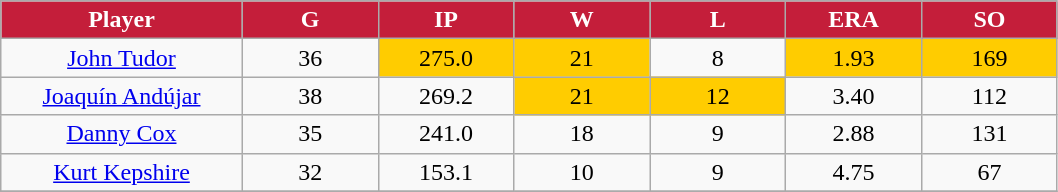<table class="wikitable sortable">
<tr>
<th style="background:#c41e3a;color:white;" width="16%">Player</th>
<th style="background:#c41e3a;color:white;" width="9%">G</th>
<th style="background:#c41e3a;color:white;" width="9%">IP</th>
<th style="background:#c41e3a;color:white;" width="9%">W</th>
<th style="background:#c41e3a;color:white;" width="9%">L</th>
<th style="background:#c41e3a;color:white;" width="9%">ERA</th>
<th style="background:#c41e3a;color:white;" width="9%">SO</th>
</tr>
<tr align="center">
<td><a href='#'>John Tudor</a></td>
<td>36</td>
<td bgcolor="#FFCC00">275.0</td>
<td bgcolor="#FFCC00">21</td>
<td>8</td>
<td bgcolor="#FFCC00">1.93</td>
<td bgcolor="#FFCC00">169</td>
</tr>
<tr align="center">
<td><a href='#'>Joaquín Andújar</a></td>
<td>38</td>
<td>269.2</td>
<td bgcolor="#FFCC00">21</td>
<td bgcolor="#FFCC00">12</td>
<td>3.40</td>
<td>112</td>
</tr>
<tr align="center">
<td><a href='#'>Danny Cox</a></td>
<td>35</td>
<td>241.0</td>
<td>18</td>
<td>9</td>
<td>2.88</td>
<td>131</td>
</tr>
<tr align="center">
<td><a href='#'>Kurt Kepshire</a></td>
<td>32</td>
<td>153.1</td>
<td>10</td>
<td>9</td>
<td>4.75</td>
<td>67</td>
</tr>
<tr align="center">
</tr>
</table>
